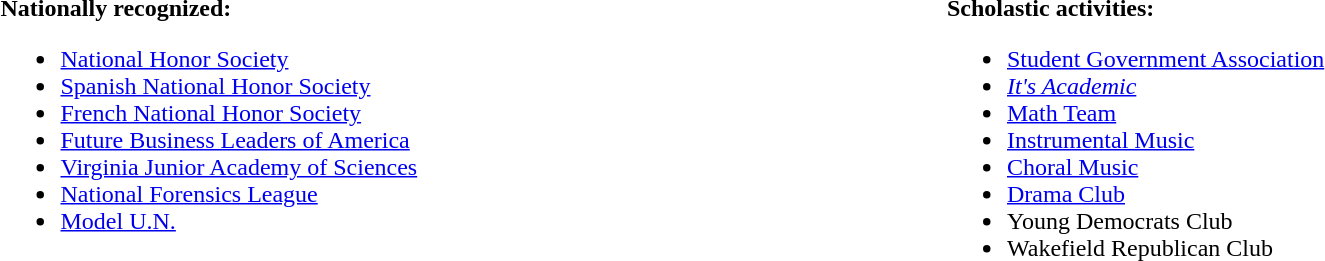<table width="100%">
<tr>
<td width="50%" valign="top"><strong>Nationally recognized:</strong><br><ul><li><a href='#'>National Honor Society</a></li><li><a href='#'>Spanish National Honor Society</a></li><li><a href='#'>French National Honor Society</a></li><li><a href='#'>Future Business Leaders of America</a></li><li><a href='#'>Virginia Junior Academy of Sciences</a></li><li><a href='#'>National Forensics League</a></li><li><a href='#'>Model U.N.</a></li></ul></td>
<td width="50%" valign="top"><strong>Scholastic activities:</strong><br><ul><li><a href='#'>Student Government Association</a></li><li><em><a href='#'>It's Academic</a></em></li><li><a href='#'>Math Team</a></li><li><a href='#'>Instrumental Music</a></li><li><a href='#'>Choral Music</a></li><li><a href='#'>Drama Club</a></li><li>Young Democrats Club</li><li>Wakefield Republican Club</li></ul></td>
</tr>
</table>
